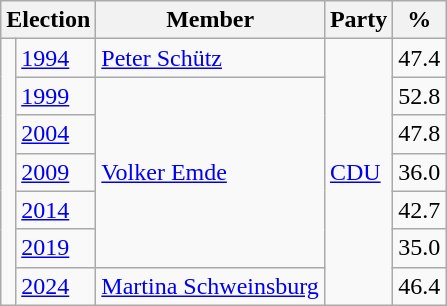<table class=wikitable>
<tr>
<th colspan=2>Election</th>
<th>Member</th>
<th>Party</th>
<th>%</th>
</tr>
<tr>
<td rowspan=7 bgcolor=></td>
<td><a href='#'>1994</a></td>
<td><a href='#'>Peter Schütz</a></td>
<td rowspan=7><a href='#'>CDU</a></td>
<td align=right>47.4</td>
</tr>
<tr>
<td><a href='#'>1999</a></td>
<td rowspan=5><a href='#'>Volker Emde</a></td>
<td align=right>52.8</td>
</tr>
<tr>
<td><a href='#'>2004</a></td>
<td align=right>47.8</td>
</tr>
<tr>
<td><a href='#'>2009</a></td>
<td align=right>36.0</td>
</tr>
<tr>
<td><a href='#'>2014</a></td>
<td align=right>42.7</td>
</tr>
<tr>
<td><a href='#'>2019</a></td>
<td align=right>35.0</td>
</tr>
<tr>
<td><a href='#'>2024</a></td>
<td><a href='#'>Martina Schweinsburg</a></td>
<td align=right>46.4</td>
</tr>
</table>
